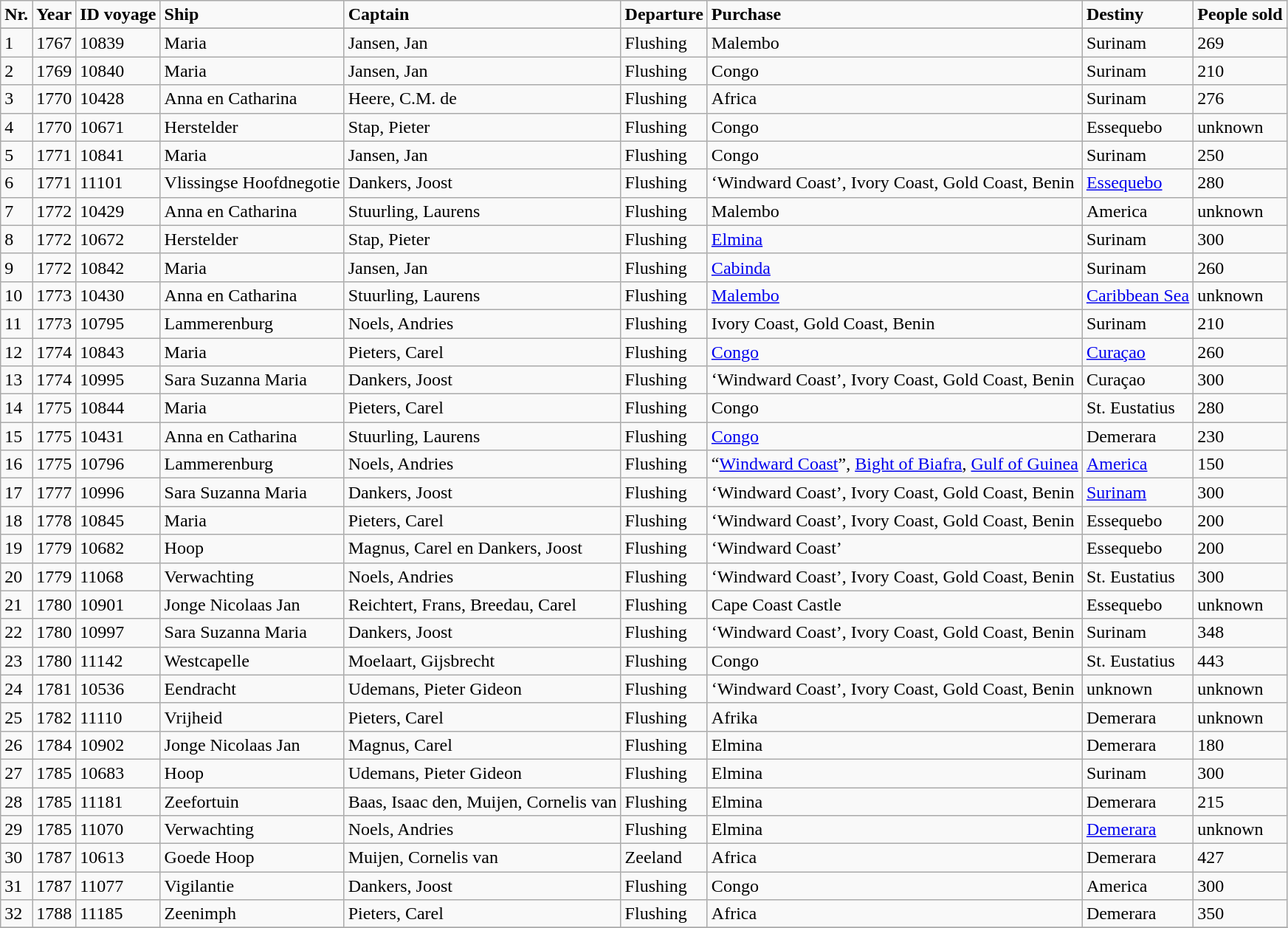<table class="wikitable">
<tr>
<td><strong>Nr.</strong></td>
<td><strong>Year</strong></td>
<td><strong>ID voyage</strong></td>
<td><strong>Ship</strong></td>
<td><strong>Captain</strong></td>
<td><strong>Departure</strong></td>
<td><strong>Purchase</strong></td>
<td><strong>Destiny</strong></td>
<td><strong>People sold</strong></td>
</tr>
<tr>
</tr>
<tr>
<td>1</td>
<td>1767</td>
<td>10839</td>
<td>Maria</td>
<td>Jansen, Jan</td>
<td>Flushing</td>
<td>Malembo</td>
<td>Surinam</td>
<td>269</td>
</tr>
<tr>
<td>2</td>
<td>1769</td>
<td>10840</td>
<td>Maria</td>
<td>Jansen, Jan</td>
<td>Flushing</td>
<td>Congo</td>
<td>Surinam</td>
<td>210</td>
</tr>
<tr>
<td>3</td>
<td>1770</td>
<td>10428</td>
<td>Anna en Catharina</td>
<td>Heere, C.M. de</td>
<td>Flushing</td>
<td>Africa</td>
<td>Surinam</td>
<td>276</td>
</tr>
<tr>
<td>4</td>
<td>1770</td>
<td>10671</td>
<td>Herstelder</td>
<td>Stap, Pieter</td>
<td>Flushing</td>
<td>Congo</td>
<td>Essequebo</td>
<td>unknown</td>
</tr>
<tr>
<td>5</td>
<td>1771</td>
<td>10841</td>
<td>Maria</td>
<td>Jansen, Jan</td>
<td>Flushing</td>
<td>Congo</td>
<td>Surinam</td>
<td>250</td>
</tr>
<tr>
<td>6</td>
<td>1771</td>
<td>11101</td>
<td>Vlissingse Hoofdnegotie</td>
<td>Dankers, Joost</td>
<td>Flushing</td>
<td>‘Windward Coast’, Ivory Coast, Gold Coast, Benin</td>
<td><a href='#'>Essequebo</a></td>
<td>280</td>
</tr>
<tr>
<td>7</td>
<td>1772</td>
<td>10429</td>
<td>Anna en Catharina</td>
<td>Stuurling, Laurens</td>
<td>Flushing</td>
<td>Malembo</td>
<td>America</td>
<td>unknown</td>
</tr>
<tr>
<td>8</td>
<td>1772</td>
<td>10672</td>
<td>Herstelder</td>
<td>Stap, Pieter</td>
<td>Flushing</td>
<td><a href='#'>Elmina</a></td>
<td>Surinam</td>
<td>300</td>
</tr>
<tr>
<td>9</td>
<td>1772</td>
<td>10842</td>
<td>Maria</td>
<td>Jansen, Jan</td>
<td>Flushing</td>
<td><a href='#'>Cabinda</a></td>
<td>Surinam</td>
<td>260</td>
</tr>
<tr>
<td>10</td>
<td>1773</td>
<td>10430</td>
<td>Anna en Catharina</td>
<td>Stuurling, Laurens</td>
<td>Flushing</td>
<td><a href='#'>Malembo</a></td>
<td><a href='#'>Caribbean Sea</a></td>
<td>unknown</td>
</tr>
<tr>
<td>11</td>
<td>1773</td>
<td>10795</td>
<td>Lammerenburg</td>
<td>Noels, Andries</td>
<td>Flushing</td>
<td>Ivory Coast, Gold Coast, Benin</td>
<td>Surinam</td>
<td>210</td>
</tr>
<tr>
<td>12</td>
<td>1774</td>
<td>10843</td>
<td>Maria</td>
<td>Pieters, Carel</td>
<td>Flushing</td>
<td><a href='#'>Congo</a></td>
<td><a href='#'>Curaçao</a></td>
<td>260</td>
</tr>
<tr>
<td>13</td>
<td>1774</td>
<td>10995</td>
<td>Sara Suzanna Maria</td>
<td>Dankers, Joost</td>
<td>Flushing</td>
<td>‘Windward Coast’, Ivory Coast, Gold Coast, Benin</td>
<td>Curaçao</td>
<td>300</td>
</tr>
<tr>
<td>14</td>
<td>1775</td>
<td>10844</td>
<td>Maria</td>
<td>Pieters, Carel</td>
<td>Flushing</td>
<td>Congo</td>
<td>St. Eustatius</td>
<td>280</td>
</tr>
<tr>
<td>15</td>
<td>1775</td>
<td>10431</td>
<td>Anna en Catharina</td>
<td>Stuurling, Laurens</td>
<td>Flushing</td>
<td><a href='#'>Congo</a></td>
<td>Demerara</td>
<td>230</td>
</tr>
<tr>
<td>16</td>
<td>1775</td>
<td>10796</td>
<td>Lammerenburg</td>
<td>Noels, Andries</td>
<td>Flushing</td>
<td>“<a href='#'>Windward Coast</a>”, <a href='#'>Bight of Biafra</a>, <a href='#'>Gulf of Guinea</a></td>
<td><a href='#'>America</a></td>
<td>150</td>
</tr>
<tr>
<td>17</td>
<td>1777</td>
<td>10996</td>
<td>Sara Suzanna Maria</td>
<td>Dankers, Joost</td>
<td>Flushing</td>
<td>‘Windward Coast’, Ivory Coast, Gold Coast, Benin</td>
<td><a href='#'>Surinam</a></td>
<td>300</td>
</tr>
<tr>
<td>18</td>
<td>1778</td>
<td>10845</td>
<td>Maria</td>
<td>Pieters, Carel</td>
<td>Flushing</td>
<td>‘Windward Coast’, Ivory Coast, Gold Coast, Benin</td>
<td>Essequebo</td>
<td>200</td>
</tr>
<tr>
<td>19</td>
<td>1779</td>
<td>10682</td>
<td>Hoop</td>
<td>Magnus, Carel en Dankers, Joost</td>
<td>Flushing</td>
<td>‘Windward Coast’</td>
<td>Essequebo</td>
<td>200</td>
</tr>
<tr>
<td>20</td>
<td>1779</td>
<td>11068</td>
<td>Verwachting</td>
<td>Noels, Andries</td>
<td>Flushing</td>
<td>‘Windward Coast’, Ivory Coast, Gold Coast, Benin</td>
<td>St. Eustatius</td>
<td>300</td>
</tr>
<tr>
<td>21</td>
<td>1780</td>
<td>10901</td>
<td>Jonge Nicolaas Jan</td>
<td>Reichtert, Frans, Breedau, Carel</td>
<td>Flushing</td>
<td>Cape Coast Castle</td>
<td>Essequebo</td>
<td>unknown</td>
</tr>
<tr>
<td>22</td>
<td>1780</td>
<td>10997</td>
<td>Sara Suzanna Maria</td>
<td>Dankers, Joost</td>
<td>Flushing</td>
<td>‘Windward Coast’, Ivory Coast, Gold Coast, Benin</td>
<td>Surinam</td>
<td>348</td>
</tr>
<tr>
<td>23</td>
<td>1780</td>
<td>11142</td>
<td>Westcapelle</td>
<td>Moelaart, Gijsbrecht</td>
<td>Flushing</td>
<td>Congo</td>
<td>St. Eustatius</td>
<td>443</td>
</tr>
<tr>
<td>24</td>
<td>1781</td>
<td>10536</td>
<td>Eendracht</td>
<td>Udemans, Pieter Gideon</td>
<td>Flushing</td>
<td>‘Windward Coast’, Ivory Coast, Gold Coast, Benin</td>
<td>unknown</td>
<td>unknown</td>
</tr>
<tr>
<td>25</td>
<td>1782</td>
<td>11110</td>
<td>Vrijheid</td>
<td>Pieters, Carel</td>
<td>Flushing</td>
<td>Afrika</td>
<td>Demerara</td>
<td>unknown</td>
</tr>
<tr>
<td>26</td>
<td>1784</td>
<td>10902</td>
<td>Jonge Nicolaas Jan</td>
<td>Magnus, Carel</td>
<td>Flushing</td>
<td>Elmina</td>
<td>Demerara</td>
<td>180</td>
</tr>
<tr>
<td>27</td>
<td>1785</td>
<td>10683</td>
<td>Hoop</td>
<td>Udemans, Pieter Gideon</td>
<td>Flushing</td>
<td>Elmina</td>
<td>Surinam</td>
<td>300</td>
</tr>
<tr>
<td>28</td>
<td>1785</td>
<td>11181</td>
<td>Zeefortuin</td>
<td>Baas, Isaac den, Muijen, Cornelis van</td>
<td>Flushing</td>
<td>Elmina</td>
<td>Demerara</td>
<td>215</td>
</tr>
<tr>
<td>29</td>
<td>1785</td>
<td>11070</td>
<td>Verwachting</td>
<td>Noels, Andries</td>
<td>Flushing</td>
<td>Elmina</td>
<td><a href='#'>Demerara</a></td>
<td>unknown</td>
</tr>
<tr>
<td>30</td>
<td>1787</td>
<td>10613</td>
<td>Goede Hoop</td>
<td>Muijen, Cornelis van</td>
<td>Zeeland</td>
<td>Africa</td>
<td>Demerara</td>
<td>427</td>
</tr>
<tr>
<td>31</td>
<td>1787</td>
<td>11077</td>
<td>Vigilantie</td>
<td>Dankers, Joost</td>
<td>Flushing</td>
<td>Congo</td>
<td>America</td>
<td>300</td>
</tr>
<tr>
<td>32</td>
<td>1788</td>
<td>11185</td>
<td>Zeenimph</td>
<td>Pieters, Carel</td>
<td>Flushing</td>
<td>Africa</td>
<td>Demerara</td>
<td>350</td>
</tr>
<tr>
</tr>
</table>
